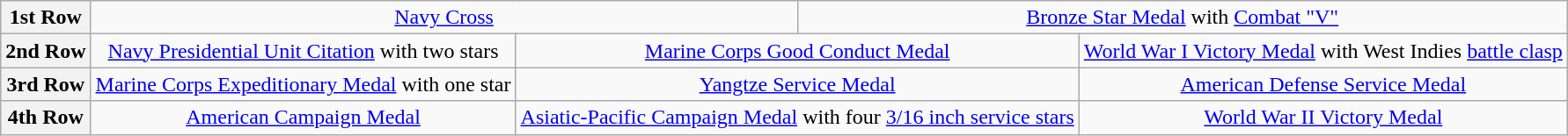<table class="wikitable" style="margin:1em auto; text-align:center;">
<tr>
<th>1st Row</th>
<td colspan="7"><a href='#'>Navy Cross</a></td>
<td colspan="8"><a href='#'>Bronze Star Medal</a> with <a href='#'>Combat "V"</a></td>
</tr>
<tr>
<th>2nd Row</th>
<td colspan="4"><a href='#'>Navy Presidential Unit Citation</a> with two stars</td>
<td colspan="4"><a href='#'>Marine Corps Good Conduct Medal</a></td>
<td colspan="4"><a href='#'>World War I Victory Medal</a> with West Indies <a href='#'>battle clasp</a></td>
</tr>
<tr>
<th>3rd Row</th>
<td colspan="4"><a href='#'>Marine Corps Expeditionary Medal</a> with one star</td>
<td colspan="4"><a href='#'>Yangtze Service Medal</a></td>
<td colspan="4"><a href='#'>American Defense Service Medal</a></td>
</tr>
<tr>
<th>4th Row</th>
<td colspan="4"><a href='#'>American Campaign Medal</a></td>
<td colspan="4"><a href='#'>Asiatic-Pacific Campaign Medal</a> with four <a href='#'>3/16 inch service stars</a></td>
<td colspan="4"><a href='#'>World War II Victory Medal</a></td>
</tr>
</table>
